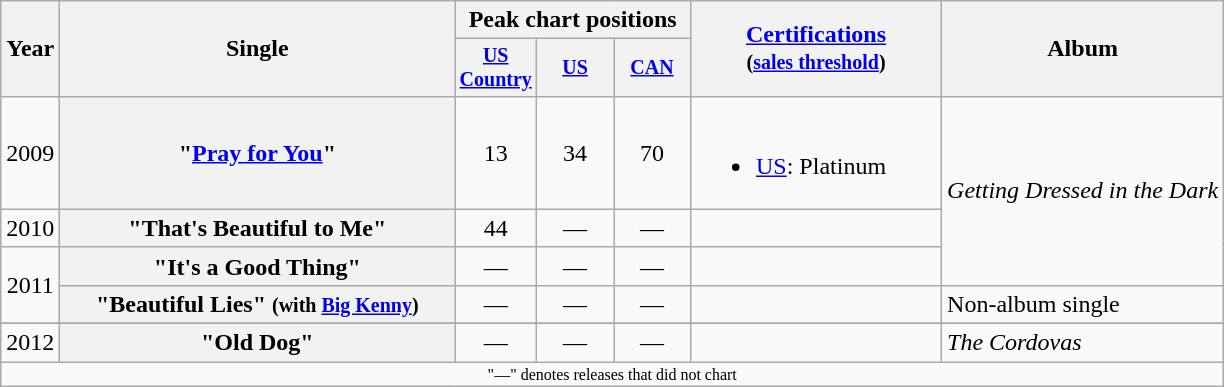<table class="wikitable plainrowheaders" style="text-align:center;">
<tr>
<th rowspan="2">Year</th>
<th rowspan="2" style="width:16em;">Single</th>
<th colspan="3">Peak chart positions</th>
<th rowspan="2" style="width:10em;"><a href='#'>Certifications</a><br><small>(<a href='#'>sales threshold</a>)</small></th>
<th rowspan="2">Album</th>
</tr>
<tr style="font-size:smaller;">
<th width="45"><a href='#'>US Country</a><br></th>
<th width="45"><a href='#'>US</a><br></th>
<th width="45"><a href='#'>CAN</a><br></th>
</tr>
<tr>
<td>2009</td>
<th scope="row">"<a href='#'>Pray for You</a>"</th>
<td>13</td>
<td>34</td>
<td>70</td>
<td align="left"><br><ul><li><a href='#'>US</a>: Platinum</li></ul></td>
<td align="left" rowspan="3"><em>Getting Dressed in the Dark</em></td>
</tr>
<tr>
<td>2010</td>
<th scope="row">"That's Beautiful to Me"</th>
<td>44</td>
<td>—</td>
<td>—</td>
<td></td>
</tr>
<tr>
<td rowspan="2">2011</td>
<th scope="row">"It's a Good Thing"</th>
<td>—</td>
<td>—</td>
<td>—</td>
<td></td>
</tr>
<tr>
<th scope="row">"Beautiful Lies" <small>(with <a href='#'>Big Kenny</a>)</small></th>
<td>—</td>
<td>—</td>
<td>—</td>
<td></td>
<td align="left">Non-album single</td>
</tr>
<tr>
</tr>
<tr>
<td>2012</td>
<th scope="row">"Old Dog"</th>
<td>—</td>
<td>—</td>
<td>—</td>
<td></td>
<td align="left"><em>The Cordovas</em></td>
</tr>
<tr>
<td colspan="7" style="font-size:8pt">"—" denotes releases that did not chart</td>
</tr>
</table>
